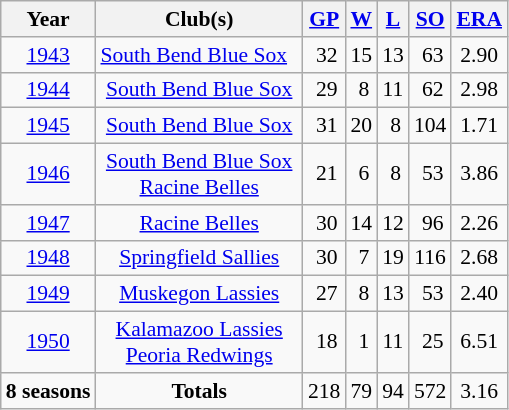<table class="wikitable" style="font-size:90%;">
<tr>
<th>Year</th>
<th>Club(s)</th>
<th><a href='#'>GP</a></th>
<th><a href='#'>W</a></th>
<th><a href='#'>L</a></th>
<th><a href='#'>SO</a></th>
<th><a href='#'>ERA</a></th>
</tr>
<tr align=center>
<td><a href='#'>1943</a></td>
<td><a href='#'>South Bend Blue Sox</a>  </td>
<td> 32</td>
<td>15</td>
<td>13</td>
<td> 63</td>
<td>2.90</td>
</tr>
<tr align=center>
<td><a href='#'>1944</a></td>
<td><a href='#'>South Bend Blue Sox</a></td>
<td> 29</td>
<td> 8</td>
<td>11</td>
<td> 62</td>
<td>2.98</td>
</tr>
<tr align=center>
<td><a href='#'>1945</a></td>
<td><a href='#'>South Bend Blue Sox</a></td>
<td> 31</td>
<td>20</td>
<td> 8</td>
<td>104</td>
<td>1.71</td>
</tr>
<tr align=center>
<td><a href='#'>1946</a></td>
<td><a href='#'>South Bend Blue Sox</a><br><a href='#'>Racine Belles</a></td>
<td> 21</td>
<td> 6</td>
<td> 8</td>
<td> 53</td>
<td>3.86</td>
</tr>
<tr align=center>
<td><a href='#'>1947</a></td>
<td><a href='#'>Racine Belles</a></td>
<td> 30</td>
<td>14</td>
<td>12</td>
<td> 96</td>
<td>2.26</td>
</tr>
<tr align=center>
<td><a href='#'>1948</a></td>
<td><a href='#'>Springfield Sallies</a></td>
<td> 30</td>
<td> 7</td>
<td>19</td>
<td>116</td>
<td>2.68</td>
</tr>
<tr align=center>
<td><a href='#'>1949</a></td>
<td><a href='#'>Muskegon Lassies</a></td>
<td> 27</td>
<td> 8</td>
<td>13</td>
<td> 53</td>
<td>2.40</td>
</tr>
<tr align=center>
<td><a href='#'>1950</a></td>
<td><a href='#'>Kalamazoo Lassies</a><br><a href='#'>Peoria Redwings</a></td>
<td> 18</td>
<td> 1</td>
<td>11</td>
<td> 25</td>
<td>6.51</td>
</tr>
<tr align=center>
<td><strong>8 seasons</strong></td>
<td><strong>Totals</strong></td>
<td>218</td>
<td>79</td>
<td>94</td>
<td>572</td>
<td>3.16</td>
</tr>
</table>
